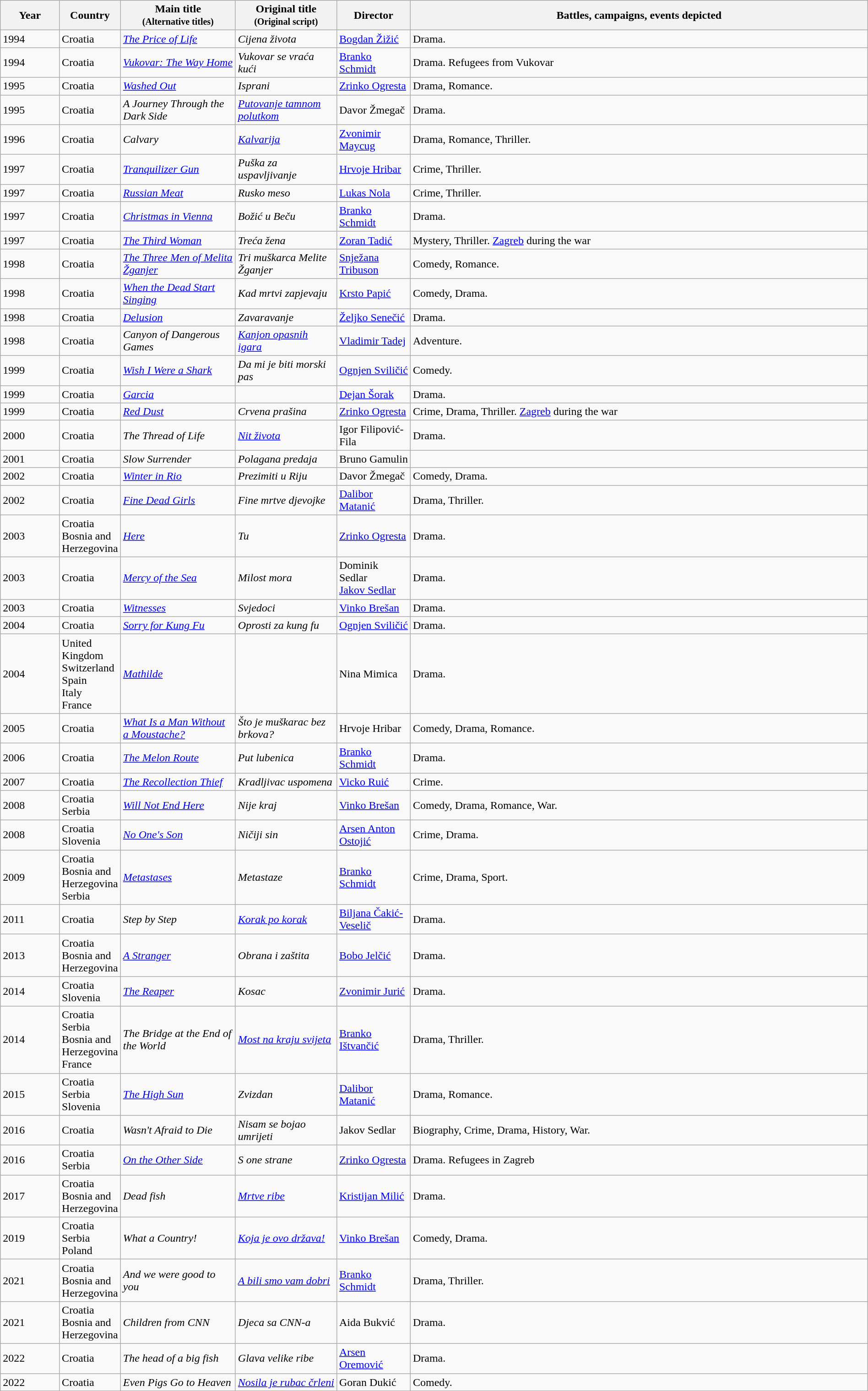<table class="wikitable sortable" style="width:100%;">
<tr>
<th class="unsortable">Year</th>
<th width= 80>Country</th>
<th width=160>Main title<br><small>(Alternative titles)</small></th>
<th width=140>Original title<br><small>(Original script)</small></th>
<th width=100>Director</th>
<th class="unsortable">Battles, campaigns, events depicted</th>
</tr>
<tr>
<td>1994</td>
<td>Croatia</td>
<td><em><a href='#'>The Price of Life</a></em></td>
<td><em>Cijena života</em></td>
<td><a href='#'>Bogdan Žižić</a></td>
<td>Drama.</td>
</tr>
<tr>
<td>1994</td>
<td>Croatia</td>
<td><em><a href='#'>Vukovar: The Way Home</a></em></td>
<td><em>Vukovar se vraća kući</em></td>
<td><a href='#'>Branko Schmidt</a></td>
<td>Drama. Refugees from Vukovar</td>
</tr>
<tr>
<td>1995</td>
<td>Croatia</td>
<td><em><a href='#'>Washed Out</a></em></td>
<td><em>Isprani</em></td>
<td><a href='#'>Zrinko Ogresta</a></td>
<td>Drama, Romance.</td>
</tr>
<tr>
<td>1995</td>
<td>Croatia</td>
<td><em>A Journey Through the Dark Side</em></td>
<td><em><a href='#'>Putovanje tamnom polutkom</a></em></td>
<td>Davor Žmegač</td>
<td>Drama.</td>
</tr>
<tr>
<td>1996</td>
<td>Croatia</td>
<td><em>Calvary</em></td>
<td><em><a href='#'>Kalvarija</a></em></td>
<td><a href='#'>Zvonimir Maycug</a></td>
<td>Drama, Romance, Thriller.</td>
</tr>
<tr>
<td>1997</td>
<td>Croatia</td>
<td><em><a href='#'>Tranquilizer Gun</a></em></td>
<td><em>Puška za uspavljivanje</em></td>
<td><a href='#'>Hrvoje Hribar</a></td>
<td>Crime, Thriller.</td>
</tr>
<tr>
<td>1997</td>
<td>Croatia</td>
<td><em><a href='#'>Russian Meat</a></em></td>
<td><em>Rusko meso</em></td>
<td><a href='#'>Lukas Nola</a></td>
<td>Crime, Thriller.</td>
</tr>
<tr>
<td>1997</td>
<td>Croatia</td>
<td><em><a href='#'>Christmas in Vienna</a></em></td>
<td><em>Božić u Beču</em></td>
<td><a href='#'>Branko Schmidt</a></td>
<td>Drama.</td>
</tr>
<tr>
<td>1997</td>
<td>Croatia</td>
<td><em><a href='#'>The Third Woman</a></em></td>
<td><em>Treća žena</em></td>
<td><a href='#'>Zoran Tadić</a></td>
<td>Mystery, Thriller. <a href='#'>Zagreb</a> during the war</td>
</tr>
<tr>
<td>1998</td>
<td>Croatia</td>
<td><em><a href='#'>The Three Men of Melita Žganjer</a></em></td>
<td><em>Tri muškarca Melite Žganjer</em></td>
<td><a href='#'>Snježana Tribuson</a></td>
<td>Comedy, Romance.</td>
</tr>
<tr>
<td>1998</td>
<td>Croatia</td>
<td><em><a href='#'>When the Dead Start Singing</a></em></td>
<td><em>Kad mrtvi zapjevaju</em></td>
<td><a href='#'>Krsto Papić</a></td>
<td>Comedy, Drama.</td>
</tr>
<tr>
<td>1998</td>
<td>Croatia</td>
<td><em><a href='#'>Delusion</a></em></td>
<td><em>Zavaravanje</em></td>
<td><a href='#'>Željko Senečić</a></td>
<td>Drama.</td>
</tr>
<tr>
<td>1998</td>
<td>Croatia</td>
<td><em>Canyon of Dangerous Games</em></td>
<td><em><a href='#'>Kanjon opasnih igara</a></em></td>
<td><a href='#'>Vladimir Tadej</a></td>
<td>Adventure.</td>
</tr>
<tr>
<td>1999</td>
<td>Croatia</td>
<td><em><a href='#'>Wish I Were a Shark</a></em></td>
<td><em>Da mi je biti morski pas</em></td>
<td><a href='#'>Ognjen Sviličić</a></td>
<td>Comedy.</td>
</tr>
<tr>
<td>1999</td>
<td>Croatia</td>
<td><em><a href='#'>Garcia</a></em></td>
<td></td>
<td><a href='#'>Dejan Šorak</a></td>
<td>Drama.</td>
</tr>
<tr>
<td>1999</td>
<td>Croatia</td>
<td><em><a href='#'>Red Dust</a></em></td>
<td><em>Crvena prašina</em></td>
<td><a href='#'>Zrinko Ogresta</a></td>
<td>Crime, Drama, Thriller. <a href='#'>Zagreb</a> during the war</td>
</tr>
<tr>
<td>2000</td>
<td>Croatia</td>
<td><em>The Thread of Life</em></td>
<td><em><a href='#'>Nit života</a></em></td>
<td>Igor Filipović-Fila</td>
<td>Drama.</td>
</tr>
<tr>
<td>2001</td>
<td>Croatia</td>
<td><em>Slow Surrender</em></td>
<td><em>Polagana predaja</em></td>
<td>Bruno Gamulin</td>
<td></td>
</tr>
<tr>
<td>2002</td>
<td>Croatia</td>
<td><em><a href='#'>Winter in Rio</a></em></td>
<td><em>Prezimiti u Riju</em></td>
<td>Davor Žmegač</td>
<td>Comedy, Drama.</td>
</tr>
<tr>
<td>2002</td>
<td>Croatia</td>
<td><em><a href='#'>Fine Dead Girls</a></em></td>
<td><em>Fine mrtve djevojke</em></td>
<td><a href='#'>Dalibor Matanić</a></td>
<td>Drama, Thriller.</td>
</tr>
<tr>
<td>2003</td>
<td>Croatia<br>Bosnia and Herzegovina</td>
<td><em><a href='#'>Here</a></em></td>
<td><em>Tu</em></td>
<td><a href='#'>Zrinko Ogresta</a></td>
<td>Drama.</td>
</tr>
<tr>
<td>2003</td>
<td>Croatia</td>
<td><em><a href='#'>Mercy of the Sea</a></em></td>
<td><em>Milost mora</em></td>
<td>Dominik Sedlar<br><a href='#'>Jakov Sedlar</a></td>
<td>Drama.</td>
</tr>
<tr>
<td>2003</td>
<td>Croatia</td>
<td><em><a href='#'>Witnesses</a></em></td>
<td><em>Svjedoci</em></td>
<td><a href='#'>Vinko Brešan</a></td>
<td>Drama.</td>
</tr>
<tr>
<td>2004</td>
<td>Croatia</td>
<td><em><a href='#'>Sorry for Kung Fu</a></em></td>
<td><em>Oprosti za kung fu</em></td>
<td><a href='#'>Ognjen Sviličić</a></td>
<td>Drama.</td>
</tr>
<tr>
<td>2004</td>
<td>United Kingdom<br>Switzerland<br>Spain<br>Italy<br>France</td>
<td><em><a href='#'>Mathilde</a></em></td>
<td></td>
<td>Nina Mimica</td>
<td>Drama.</td>
</tr>
<tr>
<td>2005</td>
<td>Croatia</td>
<td><em><a href='#'>What Is a Man Without a Moustache?</a></em></td>
<td><em>Što je muškarac bez brkova?</em></td>
<td>Hrvoje Hribar</td>
<td>Comedy, Drama, Romance.</td>
</tr>
<tr>
<td>2006</td>
<td>Croatia</td>
<td><em><a href='#'>The Melon Route</a></em></td>
<td><em>Put lubenica</em></td>
<td><a href='#'>Branko Schmidt</a></td>
<td>Drama.</td>
</tr>
<tr>
<td>2007</td>
<td>Croatia</td>
<td><em><a href='#'>The Recollection Thief</a></em></td>
<td><em>Kradljivac uspomena</em></td>
<td><a href='#'>Vicko Ruić</a></td>
<td>Crime.</td>
</tr>
<tr>
<td>2008</td>
<td>Croatia<br>Serbia</td>
<td><em><a href='#'>Will Not End Here</a></em></td>
<td><em>Nije kraj</em></td>
<td><a href='#'>Vinko Brešan</a></td>
<td>Comedy, Drama, Romance, War.</td>
</tr>
<tr>
<td>2008</td>
<td>Croatia<br>Slovenia</td>
<td><em><a href='#'>No One's Son</a></em></td>
<td><em>Ničiji sin</em></td>
<td><a href='#'>Arsen Anton Ostojić</a></td>
<td>Crime, Drama.</td>
</tr>
<tr>
<td>2009</td>
<td>Croatia<br>Bosnia and Herzegovina<br>Serbia</td>
<td><em><a href='#'>Metastases</a></em></td>
<td><em>Metastaze</em></td>
<td><a href='#'>Branko Schmidt</a></td>
<td>Crime, Drama, Sport.</td>
</tr>
<tr>
<td>2011</td>
<td>Croatia</td>
<td><em>Step by Step</em></td>
<td><em><a href='#'>Korak po korak</a></em></td>
<td><a href='#'>Biljana Čakić-Veselič</a></td>
<td>Drama.</td>
</tr>
<tr>
<td>2013</td>
<td>Croatia<br>Bosnia and Herzegovina</td>
<td><em><a href='#'>A Stranger</a></em></td>
<td><em>Obrana i zaštita</em></td>
<td><a href='#'>Bobo Jelčić</a></td>
<td>Drama.</td>
</tr>
<tr>
<td>2014</td>
<td>Croatia<br>Slovenia</td>
<td><em><a href='#'>The Reaper</a></em></td>
<td><em>Kosac</em></td>
<td><a href='#'>Zvonimir Jurić</a></td>
<td>Drama.</td>
</tr>
<tr>
<td>2014</td>
<td>Croatia<br>Serbia<br>Bosnia and Herzegovina<br>France</td>
<td><em>The Bridge at the End of the World</em></td>
<td><em><a href='#'>Most na kraju svijeta</a></em></td>
<td><a href='#'>Branko Ištvančić</a></td>
<td>Drama, Thriller.</td>
</tr>
<tr>
<td>2015</td>
<td>Croatia<br>Serbia<br>Slovenia</td>
<td><em><a href='#'>The High Sun</a></em></td>
<td><em>Zvizdan</em></td>
<td><a href='#'>Dalibor Matanić</a></td>
<td>Drama, Romance.</td>
</tr>
<tr>
<td>2016</td>
<td>Croatia</td>
<td><em>Wasn't Afraid to Die</em></td>
<td><em>Nisam se bojao umrijeti</em></td>
<td>Jakov Sedlar</td>
<td>Biography, Crime, Drama, History, War.</td>
</tr>
<tr>
<td>2016</td>
<td>Croatia<br>Serbia</td>
<td><em><a href='#'>On the Other Side</a></em></td>
<td><em>S one strane</em></td>
<td><a href='#'>Zrinko Ogresta</a></td>
<td>Drama. Refugees in Zagreb</td>
</tr>
<tr>
<td>2017</td>
<td>Croatia<br>Bosnia and Herzegovina</td>
<td><em>Dead fish</em></td>
<td><em><a href='#'>Mrtve ribe</a></em></td>
<td><a href='#'>Kristijan Milić</a></td>
<td>Drama.</td>
</tr>
<tr>
<td>2019</td>
<td>Croatia<br>Serbia<br>Poland</td>
<td><em>What a Country!</em></td>
<td><em><a href='#'>Koja je ovo država!</a></em></td>
<td><a href='#'>Vinko Brešan</a></td>
<td>Comedy, Drama.</td>
</tr>
<tr>
<td>2021</td>
<td>Croatia<br>Bosnia and Herzegovina</td>
<td><em>And we were good to you</em></td>
<td><em><a href='#'>A bili smo vam dobri</a></em></td>
<td><a href='#'>Branko Schmidt</a></td>
<td>Drama, Thriller.</td>
</tr>
<tr>
<td>2021</td>
<td>Croatia<br>Bosnia and Herzegovina</td>
<td><em>Children from CNN</em></td>
<td><em>Djeca sa CNN-a</em></td>
<td>Aida Bukvić</td>
<td>Drama.</td>
</tr>
<tr>
<td>2022</td>
<td>Croatia</td>
<td><em>The head of a big fish</em></td>
<td><em>Glava velike ribe</em></td>
<td><a href='#'>Arsen Oremović</a></td>
<td>Drama.</td>
</tr>
<tr>
<td>2022</td>
<td>Croatia</td>
<td><em>Even Pigs Go to Heaven</em></td>
<td><em><a href='#'>Nosila je rubac črleni</a></em></td>
<td>Goran Dukić</td>
<td>Comedy.</td>
</tr>
</table>
